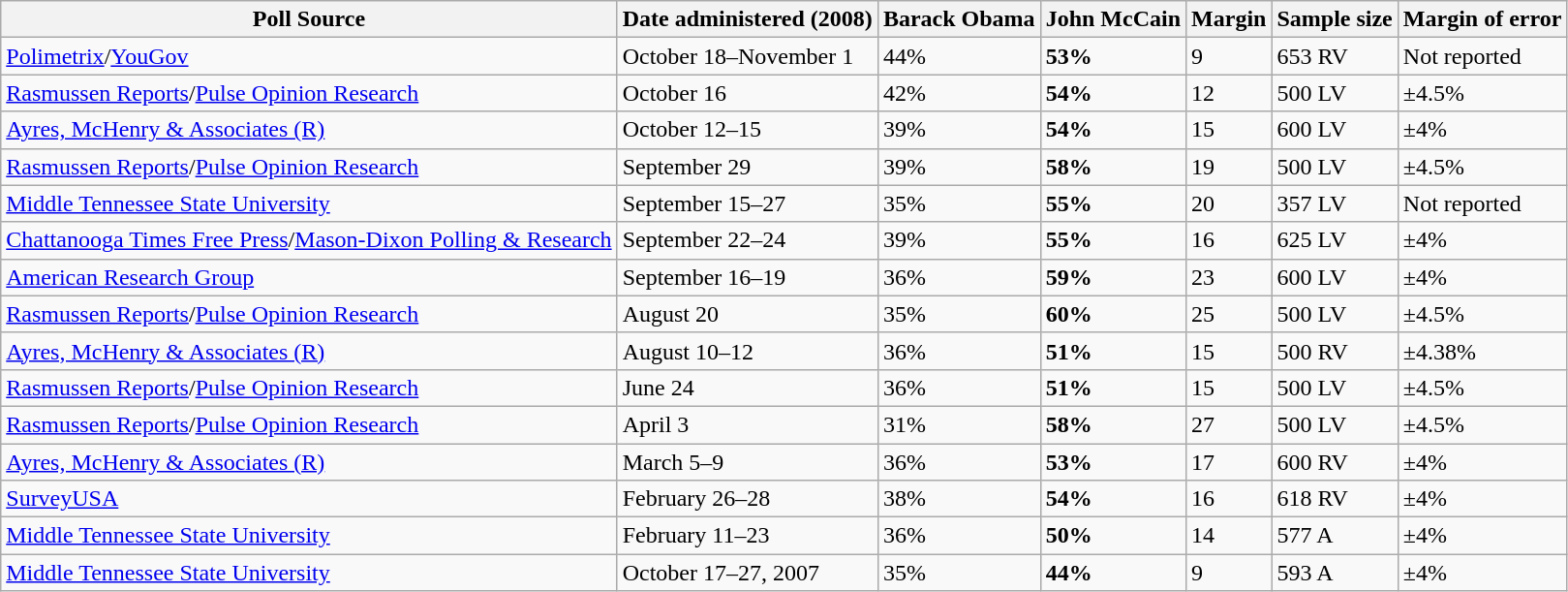<table class="wikitable collapsible">
<tr>
<th>Poll Source</th>
<th>Date administered (2008)</th>
<th>Barack Obama</th>
<th>John McCain</th>
<th>Margin</th>
<th>Sample size</th>
<th>Margin of error</th>
</tr>
<tr>
<td><a href='#'>Polimetrix</a>/<a href='#'>YouGov</a></td>
<td>October 18–November 1</td>
<td>44%</td>
<td><strong>53%</strong></td>
<td>9</td>
<td>653 RV</td>
<td>Not reported</td>
</tr>
<tr>
<td><a href='#'>Rasmussen Reports</a>/<a href='#'>Pulse Opinion Research</a></td>
<td>October 16</td>
<td>42%</td>
<td><strong>54%</strong></td>
<td>12</td>
<td>500 LV</td>
<td>±4.5%</td>
</tr>
<tr>
<td><a href='#'>Ayres, McHenry & Associates (R)</a></td>
<td>October 12–15</td>
<td>39%</td>
<td><strong>54%</strong></td>
<td>15</td>
<td>600 LV</td>
<td>±4%</td>
</tr>
<tr>
<td><a href='#'>Rasmussen Reports</a>/<a href='#'>Pulse Opinion Research</a></td>
<td>September 29</td>
<td>39%</td>
<td><strong>58%</strong></td>
<td>19</td>
<td>500 LV</td>
<td>±4.5%</td>
</tr>
<tr>
<td><a href='#'>Middle Tennessee State University</a></td>
<td>September 15–27</td>
<td>35%</td>
<td><strong>55%</strong></td>
<td>20</td>
<td>357 LV</td>
<td>Not reported</td>
</tr>
<tr>
<td><a href='#'>Chattanooga Times Free Press</a>/<a href='#'>Mason-Dixon Polling & Research</a></td>
<td>September 22–24</td>
<td>39%</td>
<td><strong>55%</strong></td>
<td>16</td>
<td>625 LV</td>
<td>±4%</td>
</tr>
<tr>
<td><a href='#'>American Research Group</a></td>
<td>September 16–19</td>
<td>36%</td>
<td><strong>59%</strong></td>
<td>23</td>
<td>600 LV</td>
<td>±4%</td>
</tr>
<tr>
<td><a href='#'>Rasmussen Reports</a>/<a href='#'>Pulse Opinion Research</a></td>
<td>August 20</td>
<td>35%</td>
<td><strong>60%</strong></td>
<td>25</td>
<td>500 LV</td>
<td>±4.5%</td>
</tr>
<tr>
<td><a href='#'>Ayres, McHenry & Associates (R)</a></td>
<td>August 10–12</td>
<td>36%</td>
<td><strong>51%</strong></td>
<td>15</td>
<td>500 RV</td>
<td>±4.38%</td>
</tr>
<tr>
<td><a href='#'>Rasmussen Reports</a>/<a href='#'>Pulse Opinion Research</a></td>
<td>June 24</td>
<td>36%</td>
<td><strong>51%</strong></td>
<td>15</td>
<td>500 LV</td>
<td>±4.5%</td>
</tr>
<tr>
<td><a href='#'>Rasmussen Reports</a>/<a href='#'>Pulse Opinion Research</a></td>
<td>April 3</td>
<td>31%</td>
<td><strong>58%</strong></td>
<td>27</td>
<td>500 LV</td>
<td>±4.5%</td>
</tr>
<tr>
<td><a href='#'>Ayres, McHenry & Associates (R)</a></td>
<td>March 5–9</td>
<td>36%</td>
<td><strong>53%</strong></td>
<td>17</td>
<td>600 RV</td>
<td>±4%</td>
</tr>
<tr>
<td><a href='#'>SurveyUSA</a></td>
<td>February 26–28</td>
<td>38%</td>
<td><strong>54%</strong></td>
<td>16</td>
<td>618 RV</td>
<td>±4%</td>
</tr>
<tr>
<td><a href='#'>Middle Tennessee State University</a></td>
<td>February 11–23</td>
<td>36%</td>
<td><strong>50%</strong></td>
<td>14</td>
<td>577 A</td>
<td>±4%</td>
</tr>
<tr>
<td><a href='#'>Middle Tennessee State University</a></td>
<td>October 17–27, 2007</td>
<td>35%</td>
<td><strong>44%</strong></td>
<td>9</td>
<td>593 A</td>
<td>±4%</td>
</tr>
</table>
